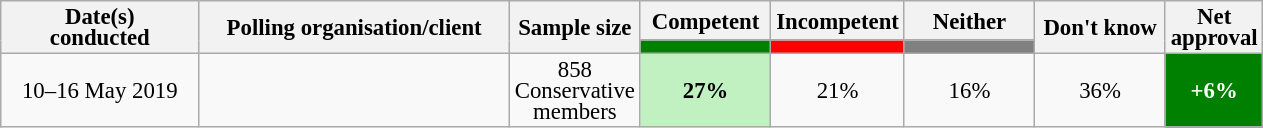<table class="wikitable collapsible sortable" style="text-align:center;font-size:95%;line-height:14px;">
<tr>
<th rowspan="2" style="width:125px;">Date(s)<br>conducted</th>
<th rowspan="2" style="width:200px;">Polling organisation/client</th>
<th rowspan="2" style="width:60px;">Sample size</th>
<th class="unsortable" style="width:80px;">Competent</th>
<th class="unsortable" style="width: 80px;">Incompetent</th>
<th class="unsortable" style="width:80px;">Neither</th>
<th rowspan="2" class="unsortable" style="width:80px;">Don't know</th>
<th rowspan="2" class="unsortable" style="width:20px;">Net approval</th>
</tr>
<tr>
<th class="unsortable" style="background:green;width:60px;"></th>
<th class="unsortable" style="background:red;width:60px;"></th>
<th class="unsortable" style="background:grey;width:60px;"></th>
</tr>
<tr>
<td>10–16 May 2019</td>
<td></td>
<td>858 Conservative members</td>
<td style="background:#C1F0C1"><strong>27%</strong></td>
<td>21%</td>
<td>16%</td>
<td>36%</td>
<td style="background:green;color:white;"><strong>+6%</strong></td>
</tr>
</table>
